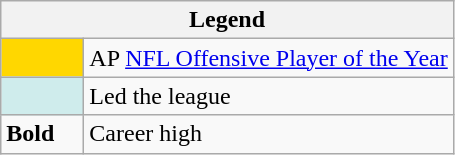<table class="wikitable">
<tr>
<th colspan="2">Legend</th>
</tr>
<tr>
<td style="background:#ffd700; width:3em;"></td>
<td>AP <a href='#'>NFL Offensive Player of the Year</a></td>
</tr>
<tr>
<td style="background:#cfecec; width:3em;"></td>
<td>Led the league</td>
</tr>
<tr>
<td><strong>Bold</strong></td>
<td>Career high</td>
</tr>
</table>
